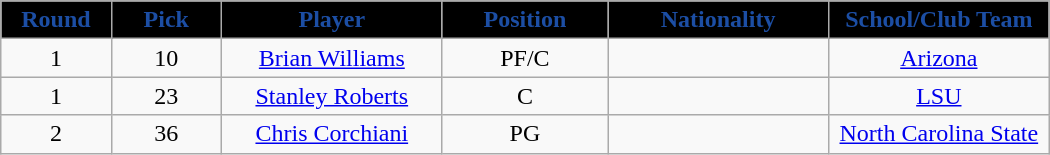<table class="wikitable sortable sortable">
<tr>
<th style="background:#000000; color:#1C4EA4"  width="10%">Round</th>
<th style="background:#000000; color:#1C4EA4"  width="10%">Pick</th>
<th style="background:#000000; color:#1C4EA4"  width="20%">Player</th>
<th style="background:#000000; color:#1C4EA4"  width="15%">Position</th>
<th style="background:#000000; color:#1C4EA4"  width="20%">Nationality</th>
<th style="background:#000000; color:#1C4EA4"  width="20%">School/Club Team</th>
</tr>
<tr style="text-align: center">
<td>1</td>
<td>10</td>
<td><a href='#'>Brian Williams</a></td>
<td>PF/C</td>
<td></td>
<td><a href='#'>Arizona</a></td>
</tr>
<tr style="text-align: center">
<td>1</td>
<td>23</td>
<td><a href='#'>Stanley Roberts</a></td>
<td>C</td>
<td></td>
<td><a href='#'>LSU</a></td>
</tr>
<tr style="text-align: center">
<td>2</td>
<td>36</td>
<td><a href='#'>Chris Corchiani</a></td>
<td>PG</td>
<td></td>
<td><a href='#'>North Carolina State</a></td>
</tr>
</table>
